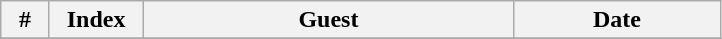<table class="wikitable plainrowheaders">
<tr>
<th width="25px">#</th>
<th width="55px">Index</th>
<th width="240px">Guest</th>
<th width="130px">Date</th>
</tr>
<tr>
</tr>
</table>
